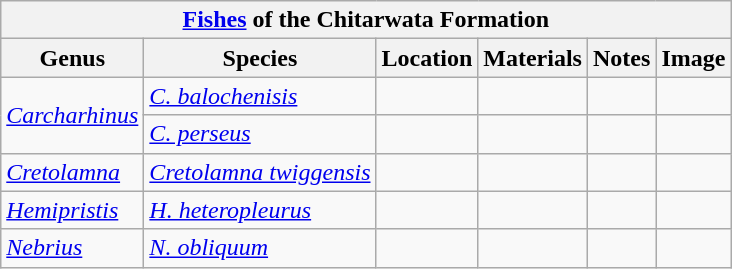<table class="wikitable">
<tr>
<th colspan="7" align="center"><strong><a href='#'>Fishes</a> of the Chitarwata Formation</strong></th>
</tr>
<tr>
<th>Genus</th>
<th>Species</th>
<th>Location</th>
<th>Materials</th>
<th>Notes</th>
<th>Image</th>
</tr>
<tr>
<td rowspan = "2"><em><a href='#'>Carcharhinus</a></em></td>
<td><em><a href='#'>C. balochenisis</a></em></td>
<td></td>
<td></td>
<td></td>
<td></td>
</tr>
<tr>
<td><em><a href='#'>C. perseus</a></em></td>
<td></td>
<td></td>
<td></td>
<td></td>
</tr>
<tr>
<td><em><a href='#'>Cretolamna</a></em></td>
<td><em><a href='#'>Cretolamna twiggensis</a></em></td>
<td></td>
<td></td>
<td></td>
<td></td>
</tr>
<tr>
<td><em><a href='#'>Hemipristis</a></em></td>
<td><em><a href='#'>H. heteropleurus</a></em></td>
<td></td>
<td></td>
<td></td>
<td></td>
</tr>
<tr>
<td><em><a href='#'>Nebrius</a></em></td>
<td><em><a href='#'>N. obliquum</a></em></td>
<td></td>
<td></td>
<td></td>
<td></td>
</tr>
</table>
